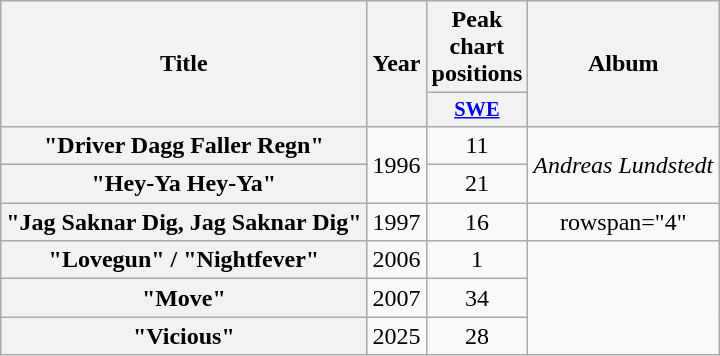<table class="wikitable plainrowheaders" style="text-align:center;">
<tr>
<th scope="col" rowspan="2">Title</th>
<th scope="col" rowspan="2">Year</th>
<th scope="col" colspan="1">Peak chart positions</th>
<th scope="col" rowspan="2">Album</th>
</tr>
<tr>
<th scope="col" style="width:3em;font-size:85%;"><a href='#'>SWE</a></th>
</tr>
<tr>
<th scope="row">"Driver Dagg Faller Regn"</th>
<td rowspan="2">1996</td>
<td>11</td>
<td rowspan="2"><em>Andreas Lundstedt</em></td>
</tr>
<tr>
<th scope="row">"Hey-Ya Hey-Ya"</th>
<td>21</td>
</tr>
<tr>
<th scope="row">"Jag Saknar Dig, Jag Saknar Dig"</th>
<td>1997</td>
<td>16</td>
<td>rowspan="4" </td>
</tr>
<tr>
<th scope="row">"Lovegun" / "Nightfever"</th>
<td>2006</td>
<td>1</td>
</tr>
<tr>
<th scope="row">"Move"</th>
<td>2007</td>
<td>34</td>
</tr>
<tr>
<th scope="row">"Vicious"</th>
<td>2025</td>
<td>28<br></td>
</tr>
</table>
